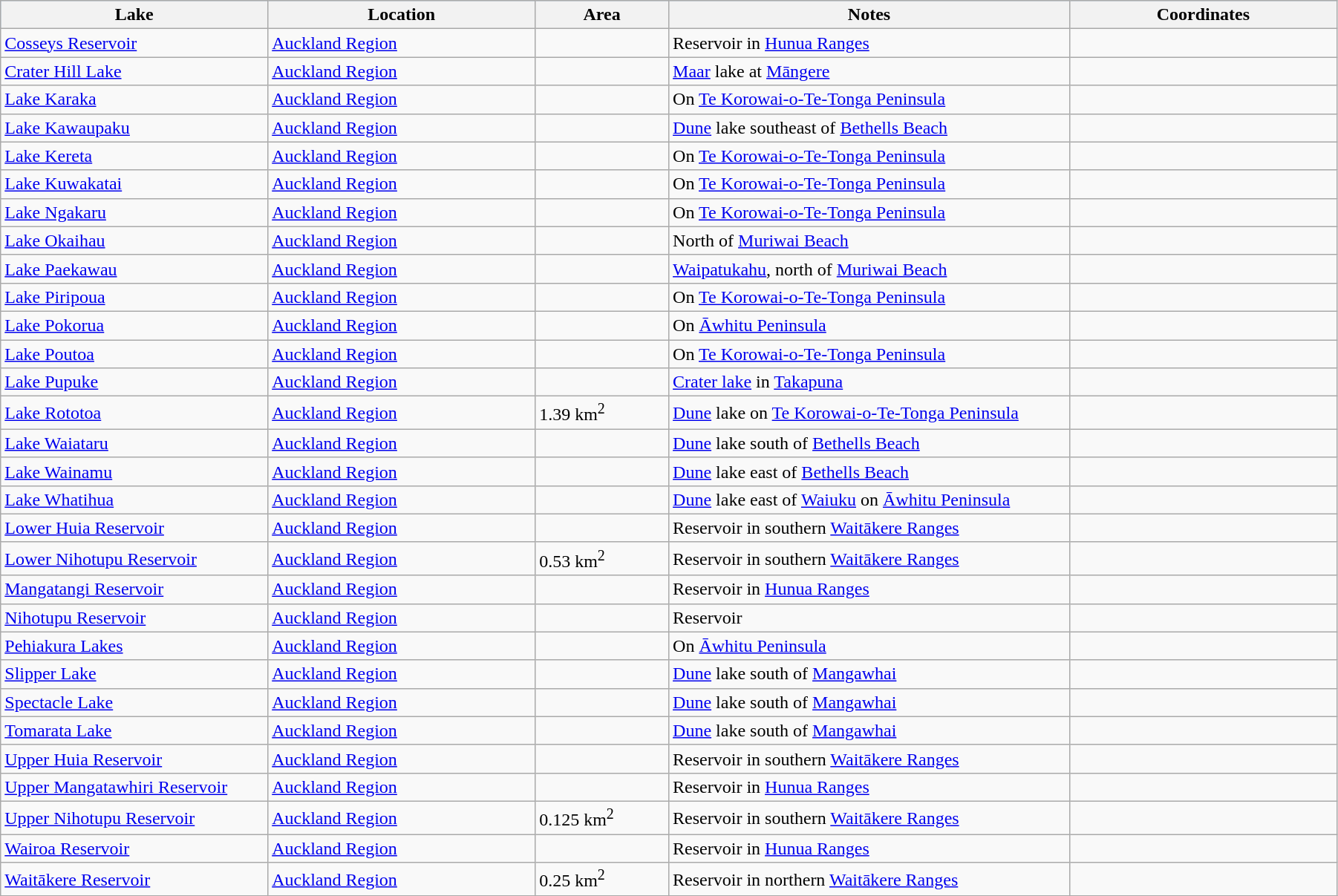<table class="wikitable sortable" width=95%>
<tr bgcolor=#99CCFF>
<th width=20%>Lake</th>
<th width=20%>Location</th>
<th width=10%;data-sort-type="number">Area</th>
<th width=30%>Notes</th>
<th width=20%>Coordinates</th>
</tr>
<tr>
<td><a href='#'>Cosseys Reservoir</a></td>
<td><a href='#'>Auckland Region</a></td>
<td></td>
<td>Reservoir in <a href='#'>Hunua Ranges</a></td>
<td></td>
</tr>
<tr>
<td><a href='#'>Crater Hill Lake</a></td>
<td><a href='#'>Auckland Region</a></td>
<td></td>
<td><a href='#'>Maar</a> lake at <a href='#'>Māngere</a></td>
<td></td>
</tr>
<tr>
<td><a href='#'>Lake Karaka</a></td>
<td><a href='#'>Auckland Region</a></td>
<td></td>
<td>On <a href='#'>Te Korowai-o-Te-Tonga Peninsula</a></td>
<td></td>
</tr>
<tr>
<td><a href='#'>Lake Kawaupaku</a></td>
<td><a href='#'>Auckland Region</a></td>
<td></td>
<td><a href='#'>Dune</a> lake southeast of <a href='#'>Bethells Beach</a></td>
<td></td>
</tr>
<tr>
<td><a href='#'>Lake Kereta</a></td>
<td><a href='#'>Auckland Region</a></td>
<td></td>
<td>On <a href='#'>Te Korowai-o-Te-Tonga Peninsula</a></td>
<td></td>
</tr>
<tr>
<td><a href='#'>Lake Kuwakatai</a></td>
<td><a href='#'>Auckland Region</a></td>
<td></td>
<td>On <a href='#'>Te Korowai-o-Te-Tonga Peninsula</a></td>
<td></td>
</tr>
<tr>
<td><a href='#'>Lake Ngakaru</a></td>
<td><a href='#'>Auckland Region</a></td>
<td></td>
<td>On <a href='#'>Te Korowai-o-Te-Tonga Peninsula</a></td>
<td></td>
</tr>
<tr>
<td><a href='#'>Lake Okaihau</a></td>
<td><a href='#'>Auckland Region</a></td>
<td></td>
<td>North of <a href='#'>Muriwai Beach</a></td>
<td></td>
</tr>
<tr>
<td><a href='#'>Lake Paekawau</a></td>
<td><a href='#'>Auckland Region</a></td>
<td></td>
<td><a href='#'>Waipatukahu</a>, north of <a href='#'>Muriwai Beach</a></td>
<td></td>
</tr>
<tr>
<td><a href='#'>Lake Piripoua</a></td>
<td><a href='#'>Auckland Region</a></td>
<td></td>
<td>On <a href='#'>Te Korowai-o-Te-Tonga Peninsula</a></td>
<td></td>
</tr>
<tr>
<td><a href='#'>Lake Pokorua</a></td>
<td><a href='#'>Auckland Region</a></td>
<td></td>
<td>On <a href='#'>Āwhitu Peninsula</a></td>
<td></td>
</tr>
<tr>
<td><a href='#'>Lake Poutoa</a></td>
<td><a href='#'>Auckland Region</a></td>
<td></td>
<td>On <a href='#'>Te Korowai-o-Te-Tonga Peninsula</a></td>
<td></td>
</tr>
<tr>
<td><a href='#'>Lake Pupuke</a></td>
<td><a href='#'>Auckland Region</a></td>
<td></td>
<td><a href='#'>Crater lake</a> in <a href='#'>Takapuna</a></td>
<td></td>
</tr>
<tr>
<td><a href='#'>Lake Rototoa</a></td>
<td><a href='#'>Auckland Region</a></td>
<td>1.39 km<sup>2</sup></td>
<td><a href='#'>Dune</a> lake on <a href='#'>Te Korowai-o-Te-Tonga Peninsula</a></td>
<td></td>
</tr>
<tr>
<td><a href='#'>Lake Waiataru</a></td>
<td><a href='#'>Auckland Region</a></td>
<td></td>
<td><a href='#'>Dune</a> lake south of <a href='#'>Bethells Beach</a></td>
<td></td>
</tr>
<tr>
<td><a href='#'>Lake Wainamu</a></td>
<td><a href='#'>Auckland Region</a></td>
<td></td>
<td><a href='#'>Dune</a> lake east of <a href='#'>Bethells Beach</a></td>
<td></td>
</tr>
<tr>
<td><a href='#'>Lake Whatihua</a></td>
<td><a href='#'>Auckland Region</a></td>
<td></td>
<td><a href='#'>Dune</a> lake east of <a href='#'>Waiuku</a> on <a href='#'>Āwhitu Peninsula</a></td>
<td></td>
</tr>
<tr>
<td><a href='#'>Lower Huia Reservoir</a></td>
<td><a href='#'>Auckland Region</a></td>
<td></td>
<td>Reservoir in southern <a href='#'>Waitākere Ranges</a></td>
<td></td>
</tr>
<tr>
<td><a href='#'>Lower Nihotupu Reservoir</a></td>
<td><a href='#'>Auckland Region</a></td>
<td>0.53 km<sup>2</sup></td>
<td>Reservoir in southern <a href='#'>Waitākere Ranges</a></td>
<td></td>
</tr>
<tr>
<td><a href='#'>Mangatangi Reservoir</a></td>
<td><a href='#'>Auckland Region</a></td>
<td></td>
<td>Reservoir in <a href='#'>Hunua Ranges</a></td>
<td></td>
</tr>
<tr>
<td><a href='#'>Nihotupu Reservoir</a></td>
<td><a href='#'>Auckland Region</a></td>
<td></td>
<td>Reservoir</td>
<td></td>
</tr>
<tr>
<td><a href='#'>Pehiakura Lakes</a></td>
<td><a href='#'>Auckland Region</a></td>
<td></td>
<td>On <a href='#'>Āwhitu Peninsula</a></td>
<td></td>
</tr>
<tr>
<td><a href='#'>Slipper Lake</a></td>
<td><a href='#'>Auckland Region</a></td>
<td></td>
<td><a href='#'>Dune</a> lake south of <a href='#'>Mangawhai</a></td>
<td></td>
</tr>
<tr>
<td><a href='#'>Spectacle Lake</a></td>
<td><a href='#'>Auckland Region</a></td>
<td></td>
<td><a href='#'>Dune</a> lake south of <a href='#'>Mangawhai</a></td>
<td></td>
</tr>
<tr>
<td><a href='#'>Tomarata Lake</a></td>
<td><a href='#'>Auckland Region</a></td>
<td></td>
<td><a href='#'>Dune</a> lake south of <a href='#'>Mangawhai</a></td>
<td></td>
</tr>
<tr>
<td><a href='#'>Upper Huia Reservoir</a></td>
<td><a href='#'>Auckland Region</a></td>
<td></td>
<td>Reservoir in southern <a href='#'>Waitākere Ranges</a></td>
<td></td>
</tr>
<tr>
<td><a href='#'>Upper Mangatawhiri Reservoir</a></td>
<td><a href='#'>Auckland Region</a></td>
<td></td>
<td>Reservoir in <a href='#'>Hunua Ranges</a></td>
<td></td>
</tr>
<tr>
<td><a href='#'>Upper Nihotupu Reservoir</a></td>
<td><a href='#'>Auckland Region</a></td>
<td>0.125 km<sup>2</sup></td>
<td>Reservoir in southern <a href='#'>Waitākere Ranges</a></td>
<td></td>
</tr>
<tr>
<td><a href='#'>Wairoa Reservoir</a></td>
<td><a href='#'>Auckland Region</a></td>
<td></td>
<td>Reservoir in <a href='#'>Hunua Ranges</a></td>
<td></td>
</tr>
<tr>
<td><a href='#'>Waitākere Reservoir</a></td>
<td><a href='#'>Auckland Region</a></td>
<td>0.25 km<sup>2</sup></td>
<td>Reservoir in northern <a href='#'>Waitākere Ranges</a></td>
<td></td>
</tr>
<tr>
</tr>
</table>
